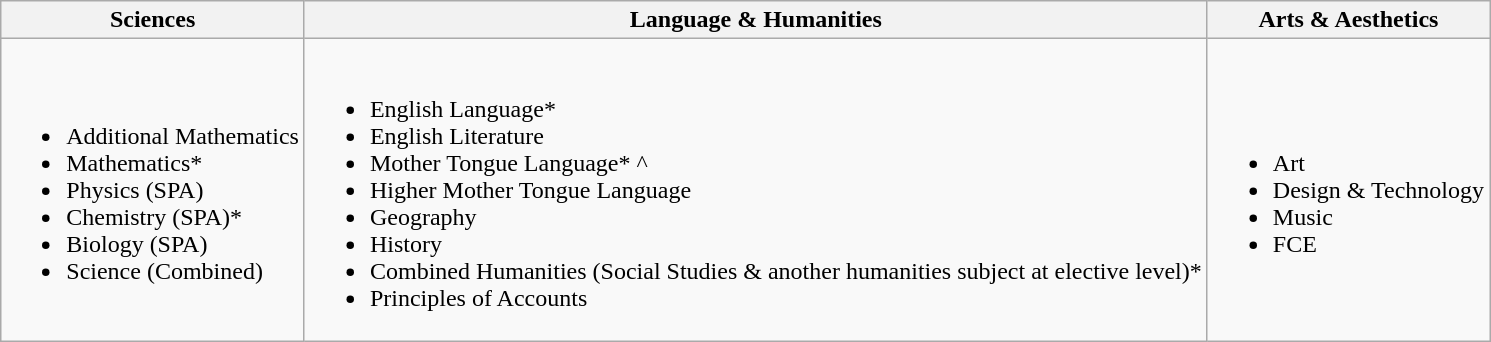<table class="wikitable">
<tr>
<th>Sciences</th>
<th><strong>Language & Humanities</strong></th>
<th><strong>Arts & Aesthetics</strong></th>
</tr>
<tr>
<td><br><ul><li>Additional Mathematics</li><li>Mathematics*</li><li>Physics (SPA)</li><li>Chemistry (SPA)*</li><li>Biology (SPA)</li><li>Science (Combined)</li></ul></td>
<td><br><ul><li>English Language*</li><li>English Literature</li><li>Mother Tongue Language* ^</li><li>Higher Mother Tongue Language</li><li>Geography</li><li>History</li><li>Combined Humanities (Social Studies & another humanities subject at elective level)*</li><li>Principles of Accounts</li></ul></td>
<td><br><ul><li>Art</li><li>Design & Technology</li><li>Music</li><li>FCE</li></ul></td>
</tr>
</table>
